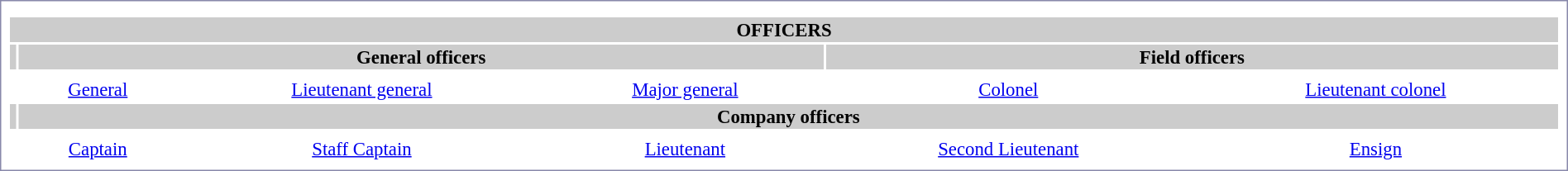<table width="100%" style="border:1px solid #8888aa; background-color:#FFFFFF; padding:5px; font-size:95%; margin: 0px 12px 12px 0px; text-align:center">
<tr>
</tr>
<tr bgcolor="#CCCCCC">
</tr>
<tr>
</tr>
<tr bgcolor="#CCCCCC">
<th colspan=10>OFFICERS </th>
</tr>
<tr bgcolor="#CCCCCC">
<th></th>
<th colspan=3>General officers</th>
<th colspan=2>Field officers</th>
</tr>
<tr>
<td></td>
<td></td>
<td></td>
<td></td>
<td></td>
<td></td>
</tr>
<tr>
<td></td>
<td><a href='#'>General</a></td>
<td><a href='#'>Lieutenant general</a></td>
<td><a href='#'>Major general</a></td>
<td><a href='#'>Colonel</a></td>
<td><a href='#'>Lieutenant colonel</a></td>
</tr>
<tr bgcolor="#CCCCCC">
<th></th>
<th colspan=5>Company officers</th>
</tr>
<tr>
<td></td>
<td></td>
<td></td>
<td></td>
<td></td>
<td></td>
</tr>
<tr>
<td></td>
<td><a href='#'>Captain</a></td>
<td><a href='#'>Staff Captain</a></td>
<td><a href='#'>Lieutenant</a></td>
<td><a href='#'>Second Lieutenant</a></td>
<td><a href='#'>Ensign</a></td>
</tr>
</table>
